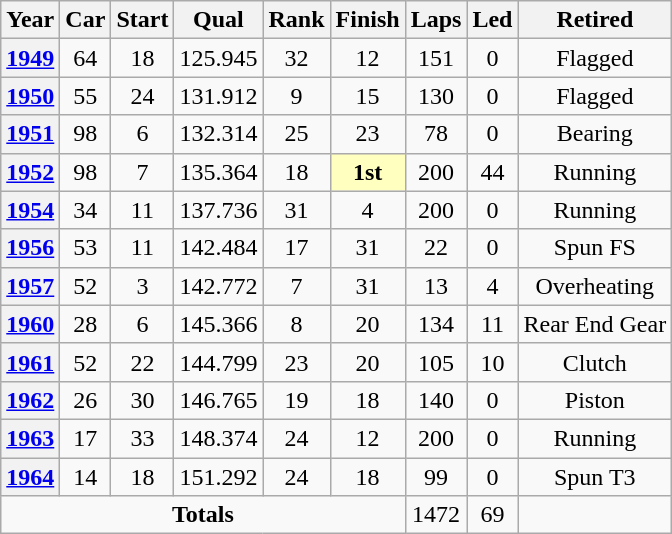<table class="wikitable" style="text-align:center">
<tr>
<th>Year</th>
<th>Car</th>
<th>Start</th>
<th>Qual</th>
<th>Rank</th>
<th>Finish</th>
<th>Laps</th>
<th>Led</th>
<th>Retired</th>
</tr>
<tr>
<th><a href='#'>1949</a></th>
<td>64</td>
<td>18</td>
<td>125.945</td>
<td>32</td>
<td>12</td>
<td>151</td>
<td>0</td>
<td>Flagged</td>
</tr>
<tr>
<th><a href='#'>1950</a></th>
<td>55</td>
<td>24</td>
<td>131.912</td>
<td>9</td>
<td>15</td>
<td>130</td>
<td>0</td>
<td>Flagged</td>
</tr>
<tr>
<th><a href='#'>1951</a></th>
<td>98</td>
<td>6</td>
<td>132.314</td>
<td>25</td>
<td>23</td>
<td>78</td>
<td>0</td>
<td>Bearing</td>
</tr>
<tr>
<th><a href='#'>1952</a></th>
<td>98</td>
<td>7</td>
<td>135.364</td>
<td>18</td>
<td style="background:#FFFFBF;"><strong>1st</strong></td>
<td>200</td>
<td>44</td>
<td>Running</td>
</tr>
<tr>
<th><a href='#'>1954</a></th>
<td>34</td>
<td>11</td>
<td>137.736</td>
<td>31</td>
<td>4</td>
<td>200</td>
<td>0</td>
<td>Running</td>
</tr>
<tr>
<th><a href='#'>1956</a></th>
<td>53</td>
<td>11</td>
<td>142.484</td>
<td>17</td>
<td>31</td>
<td>22</td>
<td>0</td>
<td>Spun FS</td>
</tr>
<tr>
<th><a href='#'>1957</a></th>
<td>52</td>
<td>3</td>
<td>142.772</td>
<td>7</td>
<td>31</td>
<td>13</td>
<td>4</td>
<td>Overheating</td>
</tr>
<tr>
<th><a href='#'>1960</a></th>
<td>28</td>
<td>6</td>
<td>145.366</td>
<td>8</td>
<td>20</td>
<td>134</td>
<td>11</td>
<td>Rear End Gear</td>
</tr>
<tr>
<th><a href='#'>1961</a></th>
<td>52</td>
<td>22</td>
<td>144.799</td>
<td>23</td>
<td>20</td>
<td>105</td>
<td>10</td>
<td>Clutch</td>
</tr>
<tr>
<th><a href='#'>1962</a></th>
<td>26</td>
<td>30</td>
<td>146.765</td>
<td>19</td>
<td>18</td>
<td>140</td>
<td>0</td>
<td>Piston</td>
</tr>
<tr>
<th><a href='#'>1963</a></th>
<td>17</td>
<td>33</td>
<td>148.374</td>
<td>24</td>
<td>12</td>
<td>200</td>
<td>0</td>
<td>Running</td>
</tr>
<tr>
<th><a href='#'>1964</a></th>
<td>14</td>
<td>18</td>
<td>151.292</td>
<td>24</td>
<td>18</td>
<td>99</td>
<td>0</td>
<td>Spun T3</td>
</tr>
<tr>
<td colspan=6><strong>Totals</strong></td>
<td>1472</td>
<td>69</td>
<td></td>
</tr>
</table>
